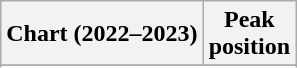<table class="wikitable sortable plainrowheaders" style="text-align:center">
<tr>
<th scope="col">Chart (2022–2023)</th>
<th scope="col">Peak<br>position</th>
</tr>
<tr>
</tr>
<tr>
</tr>
<tr>
</tr>
<tr>
</tr>
<tr>
</tr>
</table>
